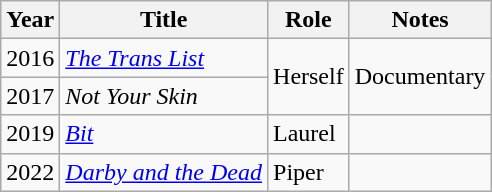<table class="wikitable sortable">
<tr>
<th>Year</th>
<th>Title</th>
<th>Role</th>
<th class="unsortable">Notes</th>
</tr>
<tr>
<td>2016</td>
<td><em><a href='#'>The Trans List</a></em></td>
<td rowspan="2">Herself</td>
<td rowspan="2">Documentary</td>
</tr>
<tr>
<td>2017</td>
<td><em>Not Your Skin</em></td>
</tr>
<tr>
<td>2019</td>
<td><em><a href='#'>Bit</a></em></td>
<td>Laurel</td>
<td></td>
</tr>
<tr>
<td>2022</td>
<td><em><a href='#'>Darby and the Dead</a></em></td>
<td>Piper</td>
<td></td>
</tr>
</table>
